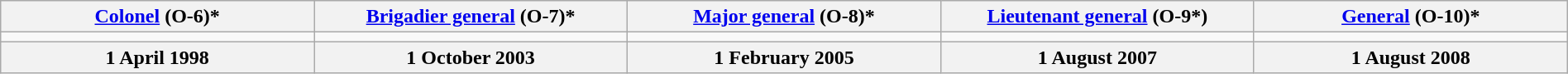<table class="wikitable"  style="margin:auto; width:100%;">
<tr>
<th><a href='#'>Colonel</a>  (O-6)*</th>
<th><a href='#'>Brigadier general</a> (O-7)*</th>
<th><a href='#'>Major general</a> (O-8)*</th>
<th><a href='#'>Lieutenant general</a> (O-9*)</th>
<th><a href='#'>General</a> (O-10)*</th>
</tr>
<tr>
<td style="text-align:center; width:16%;"></td>
<td style="text-align:center; width:16%;"></td>
<td style="text-align:center; width:16%;"></td>
<td style="text-align:center; width:16%;"></td>
<td style="text-align:center; width:16%;"></td>
</tr>
<tr>
<th>1 April 1998</th>
<th>1 October 2003</th>
<th>1 February 2005</th>
<th>1 August 2007</th>
<th>1 August 2008</th>
</tr>
</table>
